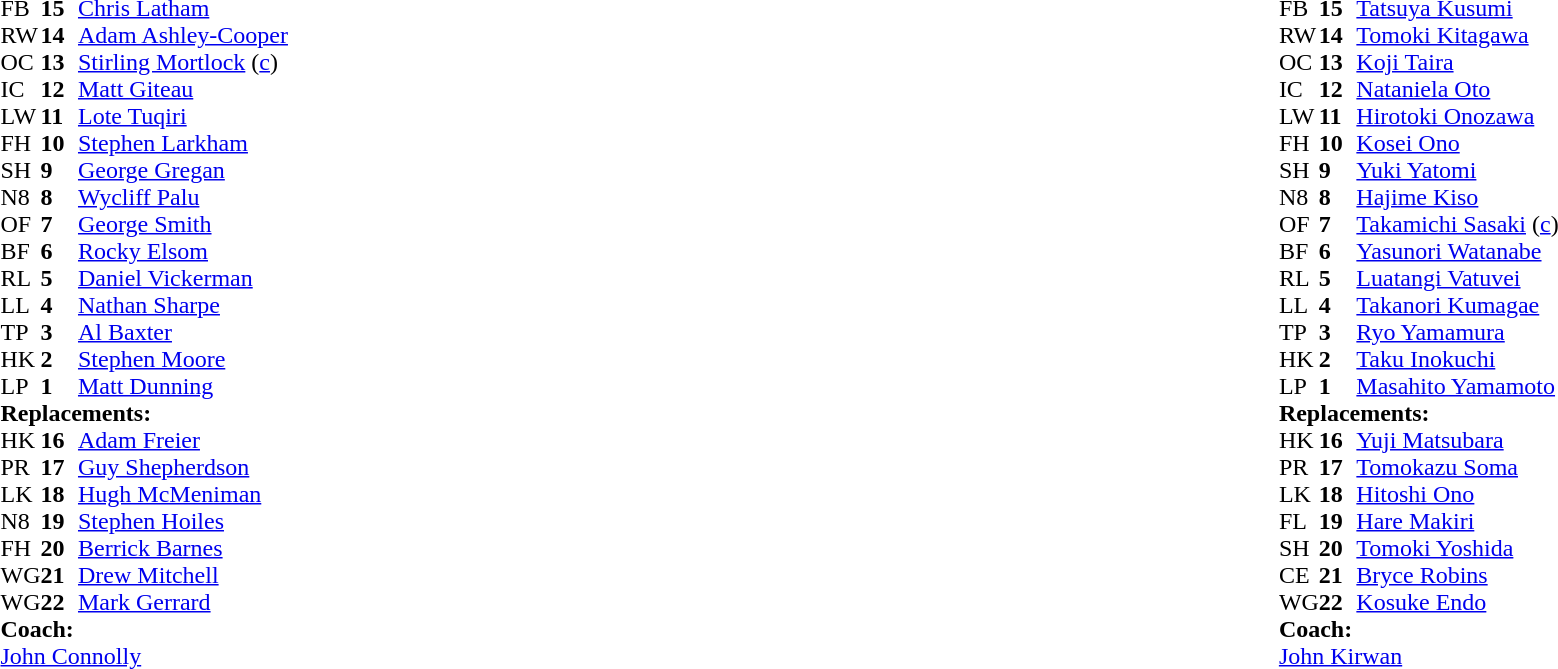<table width="100%">
<tr>
<td style="vertical-align:top" width="50%"><br><table cellspacing="0" cellpadding="0">
<tr>
<th width="25"></th>
<th width="25"></th>
</tr>
<tr>
<td>FB</td>
<td><strong>15</strong></td>
<td><a href='#'>Chris Latham</a></td>
</tr>
<tr>
<td>RW</td>
<td><strong>14</strong></td>
<td><a href='#'>Adam Ashley-Cooper</a></td>
<td></td>
<td></td>
</tr>
<tr>
<td>OC</td>
<td><strong>13</strong></td>
<td><a href='#'>Stirling Mortlock</a> (<a href='#'>c</a>)</td>
<td></td>
<td></td>
</tr>
<tr>
<td>IC</td>
<td><strong>12</strong></td>
<td><a href='#'>Matt Giteau</a></td>
</tr>
<tr>
<td>LW</td>
<td><strong>11</strong></td>
<td><a href='#'>Lote Tuqiri</a></td>
</tr>
<tr>
<td>FH</td>
<td><strong>10</strong></td>
<td><a href='#'>Stephen Larkham</a></td>
<td></td>
<td></td>
</tr>
<tr>
<td>SH</td>
<td><strong>9</strong></td>
<td><a href='#'>George Gregan</a></td>
</tr>
<tr>
<td>N8</td>
<td><strong>8</strong></td>
<td><a href='#'>Wycliff Palu</a></td>
<td></td>
<td></td>
</tr>
<tr>
<td>OF</td>
<td><strong>7</strong></td>
<td><a href='#'>George Smith</a></td>
</tr>
<tr>
<td>BF</td>
<td><strong>6</strong></td>
<td><a href='#'>Rocky Elsom</a></td>
</tr>
<tr>
<td>RL</td>
<td><strong>5</strong></td>
<td><a href='#'>Daniel Vickerman</a></td>
</tr>
<tr>
<td>LL</td>
<td><strong>4</strong></td>
<td><a href='#'>Nathan Sharpe</a></td>
<td></td>
<td></td>
</tr>
<tr>
<td>TP</td>
<td><strong>3</strong></td>
<td><a href='#'>Al Baxter</a></td>
<td></td>
<td></td>
<td></td>
</tr>
<tr>
<td>HK</td>
<td><strong>2</strong></td>
<td><a href='#'>Stephen Moore</a></td>
<td></td>
<td></td>
</tr>
<tr>
<td>LP</td>
<td><strong>1</strong></td>
<td><a href='#'>Matt Dunning</a></td>
<td></td>
<td></td>
<td></td>
</tr>
<tr>
<td colspan=3><strong>Replacements:</strong></td>
</tr>
<tr>
<td>HK</td>
<td><strong>16</strong></td>
<td><a href='#'>Adam Freier</a></td>
<td></td>
<td></td>
</tr>
<tr>
<td>PR</td>
<td><strong>17</strong></td>
<td><a href='#'>Guy Shepherdson</a></td>
<td></td>
<td></td>
</tr>
<tr>
<td>LK</td>
<td><strong>18</strong></td>
<td><a href='#'>Hugh McMeniman</a></td>
<td></td>
<td></td>
</tr>
<tr>
<td>N8</td>
<td><strong>19</strong></td>
<td><a href='#'>Stephen Hoiles</a></td>
<td></td>
<td></td>
</tr>
<tr>
<td>FH</td>
<td><strong>20</strong></td>
<td><a href='#'>Berrick Barnes</a></td>
<td></td>
<td></td>
</tr>
<tr>
<td>WG</td>
<td><strong>21</strong></td>
<td><a href='#'>Drew Mitchell</a></td>
<td></td>
<td></td>
</tr>
<tr>
<td>WG</td>
<td><strong>22</strong></td>
<td><a href='#'>Mark Gerrard</a></td>
<td></td>
<td></td>
</tr>
<tr>
<td colspan=3><strong>Coach:</strong></td>
</tr>
<tr>
<td colspan="4"> <a href='#'>John Connolly</a></td>
</tr>
</table>
</td>
<td style="vertical-align:top"></td>
<td style="vertical-align:top" width="50%"><br><table cellspacing="0" cellpadding="0" align="center">
<tr>
<th width="25"></th>
<th width="25"></th>
</tr>
<tr>
<td>FB</td>
<td><strong>15</strong></td>
<td><a href='#'>Tatsuya Kusumi</a></td>
</tr>
<tr>
<td>RW</td>
<td><strong>14</strong></td>
<td><a href='#'>Tomoki Kitagawa</a></td>
</tr>
<tr>
<td>OC</td>
<td><strong>13</strong></td>
<td><a href='#'>Koji Taira</a></td>
</tr>
<tr>
<td>IC</td>
<td><strong>12</strong></td>
<td><a href='#'>Nataniela Oto</a></td>
</tr>
<tr>
<td>LW</td>
<td><strong>11</strong></td>
<td><a href='#'>Hirotoki Onozawa</a></td>
</tr>
<tr>
<td>FH</td>
<td><strong>10</strong></td>
<td><a href='#'>Kosei Ono</a></td>
</tr>
<tr>
<td>SH</td>
<td><strong>9</strong></td>
<td><a href='#'>Yuki Yatomi</a></td>
</tr>
<tr>
<td>N8</td>
<td><strong>8</strong></td>
<td><a href='#'>Hajime Kiso</a></td>
</tr>
<tr>
<td>OF</td>
<td><strong>7</strong></td>
<td><a href='#'>Takamichi Sasaki</a> (<a href='#'>c</a>)</td>
<td></td>
<td></td>
<td></td>
<td></td>
</tr>
<tr>
<td>BF</td>
<td><strong>6</strong></td>
<td><a href='#'>Yasunori Watanabe</a></td>
<td></td>
<td colspan="2"></td>
</tr>
<tr>
<td>RL</td>
<td><strong>5</strong></td>
<td><a href='#'>Luatangi Vatuvei</a></td>
</tr>
<tr>
<td>LL</td>
<td><strong>4</strong></td>
<td><a href='#'>Takanori Kumagae</a></td>
</tr>
<tr>
<td>TP</td>
<td><strong>3</strong></td>
<td><a href='#'>Ryo Yamamura</a></td>
</tr>
<tr>
<td>HK</td>
<td><strong>2</strong></td>
<td><a href='#'>Taku Inokuchi</a></td>
</tr>
<tr>
<td>LP</td>
<td><strong>1</strong></td>
<td><a href='#'>Masahito Yamamoto</a></td>
</tr>
<tr>
<td colspan=3><strong>Replacements:</strong></td>
</tr>
<tr>
<td>HK</td>
<td><strong>16</strong></td>
<td><a href='#'>Yuji Matsubara</a></td>
</tr>
<tr>
<td>PR</td>
<td><strong>17</strong></td>
<td><a href='#'>Tomokazu Soma</a></td>
</tr>
<tr>
<td>LK</td>
<td><strong>18</strong></td>
<td><a href='#'>Hitoshi Ono</a></td>
</tr>
<tr>
<td>FL</td>
<td><strong>19</strong></td>
<td><a href='#'>Hare Makiri</a></td>
<td></td>
<td></td>
<td></td>
<td></td>
</tr>
<tr>
<td>SH</td>
<td><strong>20</strong></td>
<td><a href='#'>Tomoki Yoshida</a></td>
</tr>
<tr>
<td>CE</td>
<td><strong>21</strong></td>
<td><a href='#'>Bryce Robins</a></td>
</tr>
<tr>
<td>WG</td>
<td><strong>22</strong></td>
<td><a href='#'>Kosuke Endo</a></td>
</tr>
<tr>
<td colspan=3><strong>Coach:</strong></td>
</tr>
<tr>
<td colspan="4"> <a href='#'>John Kirwan</a></td>
</tr>
</table>
</td>
</tr>
</table>
